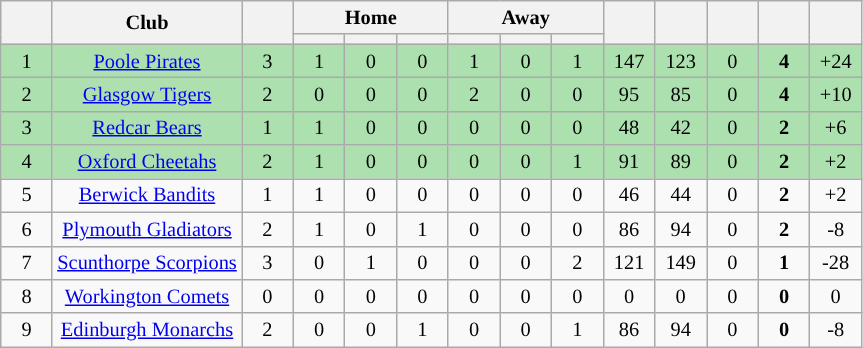<table class="wikitable" style="text-align:center; font-size:85%">
<tr>
<th rowspan="2" style="width:28px;"></th>
<th rowspan=2>Club</th>
<th rowspan="2" style="width:28px;"></th>
<th colspan=3>Home</th>
<th colspan=3>Away</th>
<th rowspan="2" style="width:28px;"></th>
<th rowspan="2" style="width:28px;"></th>
<th rowspan="2" style="width:28px;"></th>
<th rowspan="2" style="width:28px;"></th>
<th rowspan="2" style="width:28px;"></th>
</tr>
<tr>
<th width=28></th>
<th width=28></th>
<th width=28></th>
<th width=28></th>
<th width=28></th>
<th width=28></th>
</tr>
<tr style="background:#ACE1AF;">
<td align="center">1</td>
<td><a href='#'>Poole Pirates</a></td>
<td align="center">3</td>
<td align="center">1</td>
<td align="center">0</td>
<td align="center">0</td>
<td align="center">1</td>
<td align="center">0</td>
<td align="center">1</td>
<td align="center">147</td>
<td align="center">123</td>
<td align="center">0</td>
<td align="center"><strong>4</strong></td>
<td align="center">+24</td>
</tr>
<tr style="background:#ACE1AF;">
<td align="center">2</td>
<td><a href='#'>Glasgow Tigers</a></td>
<td align="center">2</td>
<td align="center">0</td>
<td align="center">0</td>
<td align="center">0</td>
<td align="center">2</td>
<td align="center">0</td>
<td align="center">0</td>
<td align="center">95</td>
<td align="center">85</td>
<td align="center">0</td>
<td align="center"><strong>4</strong></td>
<td align="center">+10</td>
</tr>
<tr style="background:#ACE1AF;">
<td align="center">3</td>
<td><a href='#'>Redcar Bears</a></td>
<td align="center">1</td>
<td align="center">1</td>
<td align="center">0</td>
<td align="center">0</td>
<td align="center">0</td>
<td align="center">0</td>
<td align="center">0</td>
<td align="center">48</td>
<td align="center">42</td>
<td align="center">0</td>
<td align="center"><strong>2</strong></td>
<td align="center">+6</td>
</tr>
<tr style="background:#ACE1AF;">
<td align="center">4</td>
<td><a href='#'>Oxford Cheetahs</a></td>
<td align="center">2</td>
<td align="center">1</td>
<td align="center">0</td>
<td align="center">0</td>
<td align="center">0</td>
<td align="center">0</td>
<td align="center">1</td>
<td align="center">91</td>
<td align="center">89</td>
<td align="center">0</td>
<td align="center"><strong>2</strong></td>
<td align="center">+2</td>
</tr>
<tr>
<td align="center">5</td>
<td><a href='#'>Berwick Bandits</a></td>
<td align="center">1</td>
<td align="center">1</td>
<td align="center">0</td>
<td align="center">0</td>
<td align="center">0</td>
<td align="center">0</td>
<td align="center">0</td>
<td align="center">46</td>
<td align="center">44</td>
<td align="center">0</td>
<td align="center"><strong>2</strong></td>
<td align="center">+2</td>
</tr>
<tr>
<td align="center">6</td>
<td><a href='#'>Plymouth Gladiators</a></td>
<td align="center">2</td>
<td align="center">1</td>
<td align="center">0</td>
<td align="center">1</td>
<td align="center">0</td>
<td align="center">0</td>
<td align="center">0</td>
<td align="center">86</td>
<td align="center">94</td>
<td align="center">0</td>
<td align="center"><strong>2</strong></td>
<td align="center">-8</td>
</tr>
<tr>
<td align="center">7</td>
<td><a href='#'>Scunthorpe Scorpions</a></td>
<td align="center">3</td>
<td align="center">0</td>
<td align="center">1</td>
<td align="center">0</td>
<td align="center">0</td>
<td align="center">0</td>
<td align="center">2</td>
<td align="center">121</td>
<td align="center">149</td>
<td align="center">0</td>
<td align="center"><strong>1</strong></td>
<td align="center">-28</td>
</tr>
<tr>
<td align="center">8</td>
<td><a href='#'>Workington Comets</a></td>
<td align="center">0</td>
<td align="center">0</td>
<td align="center">0</td>
<td align="center">0</td>
<td align="center">0</td>
<td align="center">0</td>
<td align="center">0</td>
<td align="center">0</td>
<td align="center">0</td>
<td align="center">0</td>
<td align="center"><strong>0</strong></td>
<td align="center">0</td>
</tr>
<tr>
<td align="center">9</td>
<td><a href='#'>Edinburgh Monarchs</a></td>
<td align="center">2</td>
<td align="center">0</td>
<td align="center">0</td>
<td align="center">1</td>
<td align="center">0</td>
<td align="center">0</td>
<td align="center">1</td>
<td align="center">86</td>
<td align="center">94</td>
<td align="center">0</td>
<td align="center"><strong>0</strong></td>
<td align="center">-8</td>
</tr>
</table>
